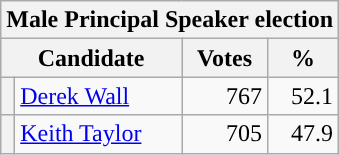<table class="wikitable">
<tr>
<th colspan="4">Male Principal Speaker election</th>
</tr>
<tr style="background:#e9e9e9;">
<th colspan="2">Candidate</th>
<th style="width: 50px">Votes</th>
<th style="width: 40px">%</th>
</tr>
<tr>
<th style="background-color: "></th>
<td><a href='#'>Derek Wall</a></td>
<td style="text-align:right;">767</td>
<td style="text-align:right;">52.1</td>
</tr>
<tr>
<th style="background-color: "></th>
<td><a href='#'>Keith Taylor</a></td>
<td style="text-align:right;">705</td>
<td style="text-align:right;">47.9</td>
</tr>
</table>
